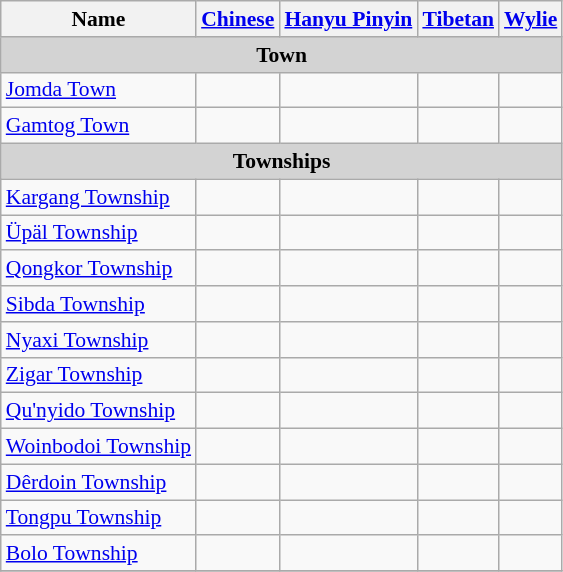<table class="wikitable"  style="font-size:90%;" align=center>
<tr>
<th>Name</th>
<th><a href='#'>Chinese</a></th>
<th><a href='#'>Hanyu Pinyin</a></th>
<th><a href='#'>Tibetan</a></th>
<th><a href='#'>Wylie</a></th>
</tr>
<tr --------->
<td colspan="7"  style="text-align:center; background:#d3d3d3;"><strong>Town</strong></td>
</tr>
<tr --------->
<td><a href='#'>Jomda Town</a></td>
<td></td>
<td></td>
<td></td>
<td></td>
</tr>
<tr>
<td><a href='#'>Gamtog Town</a></td>
<td></td>
<td></td>
<td></td>
<td></td>
</tr>
<tr --------->
<td colspan="7"  style="text-align:center; background:#d3d3d3;"><strong>Townships</strong></td>
</tr>
<tr --------->
<td><a href='#'>Kargang Township</a></td>
<td></td>
<td></td>
<td></td>
<td></td>
</tr>
<tr>
<td><a href='#'>Üpäl Township</a></td>
<td></td>
<td></td>
<td></td>
<td></td>
</tr>
<tr>
<td><a href='#'>Qongkor Township</a></td>
<td></td>
<td></td>
<td></td>
<td></td>
</tr>
<tr>
<td><a href='#'>Sibda Township</a></td>
<td></td>
<td></td>
<td></td>
<td></td>
</tr>
<tr>
<td><a href='#'>Nyaxi Township</a></td>
<td></td>
<td></td>
<td></td>
<td></td>
</tr>
<tr>
<td><a href='#'>Zigar Township</a></td>
<td></td>
<td></td>
<td></td>
<td></td>
</tr>
<tr>
<td><a href='#'>Qu'nyido Township</a></td>
<td></td>
<td></td>
<td></td>
<td></td>
</tr>
<tr>
<td><a href='#'>Woinbodoi Township</a></td>
<td></td>
<td></td>
<td></td>
<td></td>
</tr>
<tr>
<td><a href='#'>Dêrdoin Township</a></td>
<td></td>
<td></td>
<td></td>
<td></td>
</tr>
<tr>
<td><a href='#'>Tongpu Township</a></td>
<td></td>
<td></td>
<td></td>
<td></td>
</tr>
<tr>
<td><a href='#'>Bolo Township</a></td>
<td></td>
<td></td>
<td></td>
<td></td>
</tr>
<tr>
</tr>
</table>
